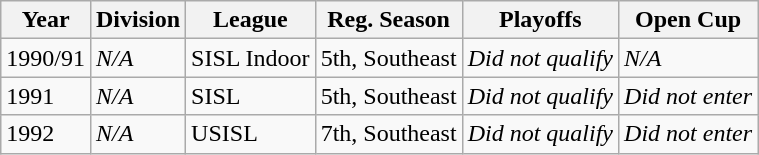<table class="wikitable">
<tr>
<th>Year</th>
<th>Division</th>
<th>League</th>
<th>Reg. Season</th>
<th>Playoffs</th>
<th>Open Cup</th>
</tr>
<tr>
<td>1990/91</td>
<td><em>N/A</em></td>
<td>SISL Indoor</td>
<td>5th, Southeast</td>
<td><em>Did not qualify</em></td>
<td><em>N/A</em></td>
</tr>
<tr>
<td>1991</td>
<td><em>N/A</em></td>
<td>SISL</td>
<td>5th, Southeast</td>
<td><em>Did not qualify</em></td>
<td><em>Did not enter</em></td>
</tr>
<tr>
<td>1992</td>
<td><em>N/A</em></td>
<td>USISL</td>
<td>7th, Southeast</td>
<td><em>Did not qualify</em></td>
<td><em>Did not enter</em></td>
</tr>
</table>
